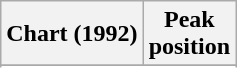<table class="wikitable sortable plainrowheaders" style="text-align:center">
<tr>
<th scope="col">Chart (1992)</th>
<th scope="col">Peak<br> position</th>
</tr>
<tr>
</tr>
<tr>
</tr>
</table>
